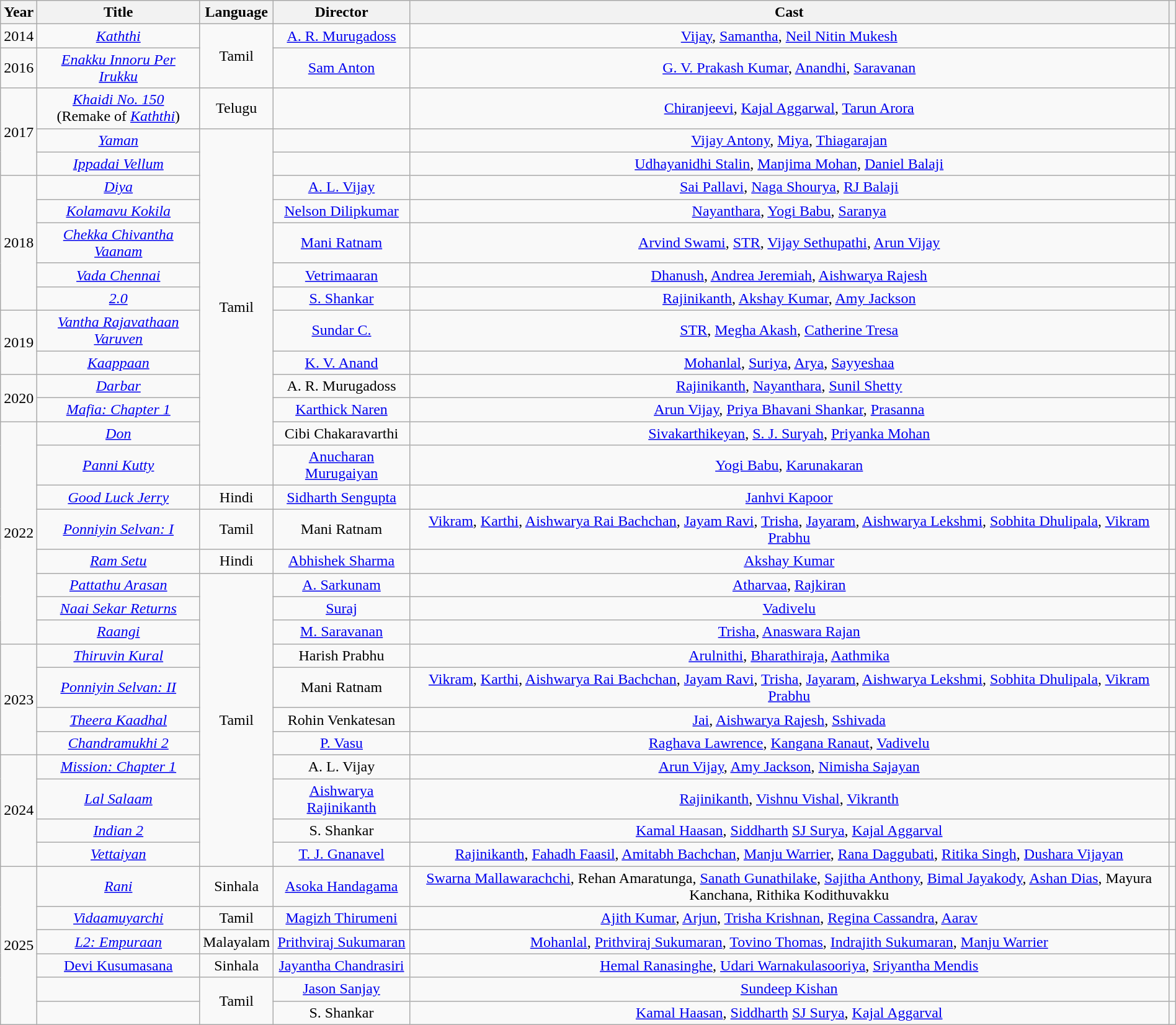<table class="wikitable plainrowheaders" style="width: 100%; text-align: center;">
<tr>
<th scope="col">Year</th>
<th scope="col">Title</th>
<th scope="col">Language</th>
<th scope="col">Director</th>
<th scope="col">Cast</th>
<th scope="col" class="unsortable"></th>
</tr>
<tr>
<td>2014</td>
<td><em><a href='#'>Kaththi</a></em></td>
<td rowspan="2">Tamil</td>
<td><a href='#'>A. R. Murugadoss</a></td>
<td><a href='#'>Vijay</a>, <a href='#'>Samantha</a>, <a href='#'>Neil Nitin Mukesh</a></td>
<td></td>
</tr>
<tr>
<td>2016</td>
<td><em><a href='#'>Enakku Innoru Per Irukku</a></em></td>
<td><a href='#'>Sam Anton</a></td>
<td><a href='#'>G. V. Prakash Kumar</a>, <a href='#'>Anandhi</a>, <a href='#'>Saravanan</a></td>
<td></td>
</tr>
<tr>
<td rowspan="3">2017</td>
<td><em><a href='#'>Khaidi No. 150</a></em><br>(Remake of <em><a href='#'>Kaththi</a></em>)</td>
<td>Telugu</td>
<td></td>
<td><a href='#'>Chiranjeevi</a>, <a href='#'>Kajal Aggarwal</a>, <a href='#'>Tarun Arora</a></td>
<td></td>
</tr>
<tr>
<td><em><a href='#'>Yaman</a></em></td>
<td rowspan="13">Tamil</td>
<td></td>
<td><a href='#'>Vijay Antony</a>, <a href='#'>Miya</a>, <a href='#'>Thiagarajan</a></td>
<td></td>
</tr>
<tr>
<td><em><a href='#'>Ippadai Vellum</a></em></td>
<td></td>
<td><a href='#'>Udhayanidhi Stalin</a>, <a href='#'>Manjima Mohan</a>, <a href='#'>Daniel Balaji</a></td>
<td></td>
</tr>
<tr>
<td rowspan="5">2018</td>
<td><em><a href='#'>Diya</a></em></td>
<td><a href='#'>A. L. Vijay</a></td>
<td><a href='#'>Sai Pallavi</a>, <a href='#'>Naga Shourya</a>, <a href='#'>RJ Balaji</a></td>
<td></td>
</tr>
<tr>
<td><em><a href='#'>Kolamavu Kokila</a></em></td>
<td><a href='#'>Nelson Dilipkumar</a></td>
<td><a href='#'>Nayanthara</a>, <a href='#'>Yogi Babu</a>, <a href='#'>Saranya</a></td>
<td></td>
</tr>
<tr>
<td><em><a href='#'>Chekka Chivantha Vaanam</a></em></td>
<td><a href='#'>Mani Ratnam</a></td>
<td><a href='#'>Arvind Swami</a>, <a href='#'>STR</a>, <a href='#'>Vijay Sethupathi</a>, <a href='#'>Arun Vijay</a></td>
<td></td>
</tr>
<tr>
<td><em><a href='#'>Vada Chennai</a></em></td>
<td><a href='#'>Vetrimaaran</a></td>
<td><a href='#'>Dhanush</a>, <a href='#'>Andrea Jeremiah</a>, <a href='#'>Aishwarya Rajesh</a></td>
<td></td>
</tr>
<tr>
<td><em><a href='#'>2.0</a></em></td>
<td><a href='#'>S. Shankar</a></td>
<td><a href='#'>Rajinikanth</a>, <a href='#'>Akshay Kumar</a>, <a href='#'>Amy Jackson</a></td>
<td></td>
</tr>
<tr>
<td rowspan="2">2019</td>
<td><em><a href='#'>Vantha Rajavathaan Varuven</a></em></td>
<td><a href='#'>Sundar C.</a></td>
<td><a href='#'>STR</a>, <a href='#'>Megha Akash</a>, <a href='#'>Catherine Tresa</a></td>
<td></td>
</tr>
<tr>
<td><em><a href='#'>Kaappaan</a></em></td>
<td><a href='#'>K. V. Anand</a></td>
<td><a href='#'>Mohanlal</a>, <a href='#'>Suriya</a>, <a href='#'>Arya</a>, <a href='#'>Sayyeshaa</a></td>
<td></td>
</tr>
<tr>
<td rowspan="2">2020</td>
<td><em><a href='#'>Darbar</a></em></td>
<td>A. R. Murugadoss</td>
<td><a href='#'>Rajinikanth</a>, <a href='#'>Nayanthara</a>, <a href='#'>Sunil Shetty</a></td>
<td></td>
</tr>
<tr>
<td><em><a href='#'>Mafia: Chapter 1</a></em></td>
<td><a href='#'>Karthick Naren</a></td>
<td><a href='#'>Arun Vijay</a>, <a href='#'>Priya Bhavani Shankar</a>, <a href='#'>Prasanna</a></td>
<td></td>
</tr>
<tr>
<td rowspan="8">2022</td>
<td><em><a href='#'>Don</a></em></td>
<td>Cibi Chakaravarthi</td>
<td><a href='#'>Sivakarthikeyan</a>, <a href='#'>S. J. Suryah</a>, <a href='#'>Priyanka Mohan</a></td>
<td></td>
</tr>
<tr>
<td><em><a href='#'>Panni Kutty</a></em></td>
<td><a href='#'>Anucharan Murugaiyan</a></td>
<td><a href='#'>Yogi Babu</a>, <a href='#'>Karunakaran</a></td>
<td></td>
</tr>
<tr>
<td><em><a href='#'>Good Luck Jerry</a></em></td>
<td>Hindi</td>
<td><a href='#'>Sidharth Sengupta</a></td>
<td><a href='#'>Janhvi Kapoor</a></td>
<td></td>
</tr>
<tr>
<td><em><a href='#'>Ponniyin Selvan: I</a></em></td>
<td>Tamil</td>
<td>Mani Ratnam</td>
<td><a href='#'>Vikram</a>, <a href='#'>Karthi</a>, <a href='#'>Aishwarya Rai Bachchan</a>, <a href='#'>Jayam Ravi</a>, <a href='#'>Trisha</a>, <a href='#'>Jayaram</a>, <a href='#'>Aishwarya Lekshmi</a>, <a href='#'>Sobhita Dhulipala</a>, <a href='#'>Vikram Prabhu</a></td>
<td></td>
</tr>
<tr>
<td><em><a href='#'>Ram Setu</a></em></td>
<td>Hindi</td>
<td><a href='#'>Abhishek Sharma</a></td>
<td><a href='#'>Akshay Kumar</a></td>
<td></td>
</tr>
<tr>
<td><em><a href='#'>Pattathu Arasan</a></em></td>
<td rowspan="11">Tamil</td>
<td><a href='#'>A. Sarkunam</a></td>
<td><a href='#'>Atharvaa</a>, <a href='#'>Rajkiran</a></td>
<td></td>
</tr>
<tr>
<td><em><a href='#'>Naai Sekar Returns</a></em></td>
<td><a href='#'>Suraj</a></td>
<td><a href='#'>Vadivelu</a></td>
<td></td>
</tr>
<tr>
<td><em><a href='#'>Raangi</a></em></td>
<td><a href='#'>M. Saravanan</a></td>
<td><a href='#'>Trisha</a>, <a href='#'>Anaswara Rajan</a></td>
<td></td>
</tr>
<tr>
<td rowspan="4">2023</td>
<td><em><a href='#'>Thiruvin Kural</a></em></td>
<td>Harish Prabhu</td>
<td><a href='#'>Arulnithi</a>, <a href='#'>Bharathiraja</a>, <a href='#'>Aathmika</a></td>
<td></td>
</tr>
<tr>
<td><em><a href='#'>Ponniyin Selvan: II</a></em></td>
<td>Mani Ratnam</td>
<td><a href='#'>Vikram</a>, <a href='#'>Karthi</a>, <a href='#'>Aishwarya Rai Bachchan</a>, <a href='#'>Jayam Ravi</a>, <a href='#'>Trisha</a>, <a href='#'>Jayaram</a>, <a href='#'>Aishwarya Lekshmi</a>, <a href='#'>Sobhita Dhulipala</a>, <a href='#'>Vikram Prabhu</a></td>
<td></td>
</tr>
<tr>
<td><em><a href='#'>Theera Kaadhal</a></em></td>
<td>Rohin Venkatesan</td>
<td><a href='#'>Jai</a>, <a href='#'>Aishwarya Rajesh</a>, <a href='#'>Sshivada</a></td>
<td></td>
</tr>
<tr>
<td><em><a href='#'>Chandramukhi 2</a></em></td>
<td><a href='#'>P. Vasu</a></td>
<td><a href='#'>Raghava Lawrence</a>, <a href='#'>Kangana Ranaut</a>, <a href='#'>Vadivelu</a></td>
<td></td>
</tr>
<tr>
<td rowspan="4">2024</td>
<td><em><a href='#'>Mission: Chapter 1</a></em></td>
<td>A. L. Vijay</td>
<td><a href='#'>Arun Vijay</a>, <a href='#'>Amy Jackson</a>, <a href='#'>Nimisha Sajayan</a></td>
<td></td>
</tr>
<tr>
<td><em><a href='#'>Lal Salaam</a></em></td>
<td><a href='#'>Aishwarya Rajinikanth</a></td>
<td><a href='#'>Rajinikanth</a>, <a href='#'>Vishnu Vishal</a>, <a href='#'>Vikranth</a></td>
<td></td>
</tr>
<tr>
<td><em><a href='#'>Indian 2</a></em></td>
<td>S. Shankar</td>
<td><a href='#'>Kamal Haasan</a>, <a href='#'>Siddharth</a> <a href='#'>SJ Surya</a>, <a href='#'>Kajal Aggarval</a></td>
<td></td>
</tr>
<tr>
<td><em><a href='#'>Vettaiyan</a></em></td>
<td><a href='#'>T. J. Gnanavel</a></td>
<td><a href='#'>Rajinikanth</a>, <a href='#'>Fahadh Faasil</a>, <a href='#'>Amitabh Bachchan</a>, <a href='#'>Manju Warrier</a>, <a href='#'>Rana Daggubati</a>, <a href='#'>Ritika Singh</a>, <a href='#'>Dushara Vijayan</a></td>
<td></td>
</tr>
<tr>
<td rowspan="6">2025</td>
<td><em><a href='#'>Rani</a></em></td>
<td rowspan="1">Sinhala</td>
<td><a href='#'>Asoka Handagama</a></td>
<td><a href='#'>Swarna Mallawarachchi</a>, Rehan Amaratunga, <a href='#'>Sanath Gunathilake</a>, <a href='#'>Sajitha Anthony</a>,  <a href='#'>Bimal Jayakody</a>, <a href='#'>Ashan Dias</a>, Mayura Kanchana, Rithika Kodithuvakku</td>
<td></td>
</tr>
<tr>
<td><em><a href='#'>Vidaamuyarchi</a></em></td>
<td rowspan="1">Tamil</td>
<td><a href='#'>Magizh Thirumeni</a></td>
<td><a href='#'>Ajith Kumar</a>, <a href='#'>Arjun</a>, <a href='#'>Trisha Krishnan</a>, <a href='#'>Regina Cassandra</a>,  <a href='#'>Aarav</a></td>
<td></td>
</tr>
<tr>
<td><em><a href='#'>L2: Empuraan</a></em></td>
<td>Malayalam</td>
<td><a href='#'>Prithviraj Sukumaran</a></td>
<td><a href='#'>Mohanlal</a>, <a href='#'>Prithviraj Sukumaran</a>, <a href='#'>Tovino Thomas</a>, <a href='#'>Indrajith Sukumaran</a>, <a href='#'>Manju Warrier</a></td>
<td></td>
</tr>
<tr>
<td><a href='#'>Devi Kusumasana</a></td>
<td>Sinhala</td>
<td><a href='#'>Jayantha Chandrasiri</a></td>
<td><a href='#'>Hemal Ranasinghe</a>, <a href='#'>Udari Warnakulasooriya</a>, <a href='#'>Sriyantha Mendis</a></td>
<td></td>
</tr>
<tr>
<td></td>
<td rowspan="2">Tamil</td>
<td><a href='#'>Jason Sanjay</a></td>
<td><a href='#'>Sundeep Kishan</a></td>
<td></td>
</tr>
<tr>
<td></td>
<td>S. Shankar</td>
<td><a href='#'>Kamal Haasan</a>, <a href='#'>Siddharth</a> <a href='#'>SJ Surya</a>, <a href='#'>Kajal Aggarval</a></td>
<td></td>
</tr>
</table>
